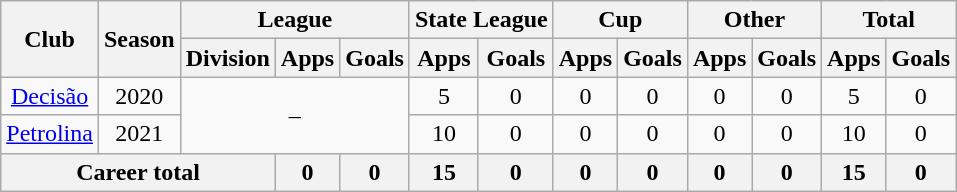<table class="wikitable" style="text-align: center">
<tr>
<th rowspan="2">Club</th>
<th rowspan="2">Season</th>
<th colspan="3">League</th>
<th colspan="2">State League</th>
<th colspan="2">Cup</th>
<th colspan="2">Other</th>
<th colspan="2">Total</th>
</tr>
<tr>
<th>Division</th>
<th>Apps</th>
<th>Goals</th>
<th>Apps</th>
<th>Goals</th>
<th>Apps</th>
<th>Goals</th>
<th>Apps</th>
<th>Goals</th>
<th>Apps</th>
<th>Goals</th>
</tr>
<tr>
<td><a href='#'>Decisão</a></td>
<td>2020</td>
<td colspan="3" rowspan="2">–</td>
<td>5</td>
<td>0</td>
<td>0</td>
<td>0</td>
<td>0</td>
<td>0</td>
<td>5</td>
<td>0</td>
</tr>
<tr>
<td><a href='#'>Petrolina</a></td>
<td>2021</td>
<td>10</td>
<td>0</td>
<td>0</td>
<td>0</td>
<td>0</td>
<td>0</td>
<td>10</td>
<td>0</td>
</tr>
<tr>
<th colspan="3"><strong>Career total</strong></th>
<th>0</th>
<th>0</th>
<th>15</th>
<th>0</th>
<th>0</th>
<th>0</th>
<th>0</th>
<th>0</th>
<th>15</th>
<th>0</th>
</tr>
</table>
